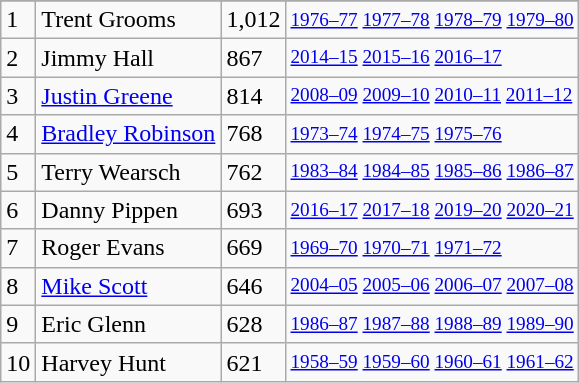<table class="wikitable">
<tr>
</tr>
<tr>
<td>1</td>
<td>Trent Grooms</td>
<td>1,012</td>
<td style="font-size:80%;"><a href='#'>1976–77</a> <a href='#'>1977–78</a> <a href='#'>1978–79</a> <a href='#'>1979–80</a></td>
</tr>
<tr>
<td>2</td>
<td>Jimmy Hall</td>
<td>867</td>
<td style="font-size:80%;"><a href='#'>2014–15</a> <a href='#'>2015–16</a> <a href='#'>2016–17</a></td>
</tr>
<tr>
<td>3</td>
<td><a href='#'>Justin Greene</a></td>
<td>814</td>
<td style="font-size:80%;"><a href='#'>2008–09</a> <a href='#'>2009–10</a> <a href='#'>2010–11</a> <a href='#'>2011–12</a></td>
</tr>
<tr>
<td>4</td>
<td><a href='#'>Bradley Robinson</a></td>
<td>768</td>
<td style="font-size:80%;"><a href='#'>1973–74</a> <a href='#'>1974–75</a> <a href='#'>1975–76</a></td>
</tr>
<tr>
<td>5</td>
<td>Terry Wearsch</td>
<td>762</td>
<td style="font-size:80%;"><a href='#'>1983–84</a> <a href='#'>1984–85</a> <a href='#'>1985–86</a> <a href='#'>1986–87</a></td>
</tr>
<tr>
<td>6</td>
<td>Danny Pippen</td>
<td>693</td>
<td style="font-size:80%;"><a href='#'>2016–17</a> <a href='#'>2017–18</a> <a href='#'>2019–20</a> <a href='#'>2020–21</a></td>
</tr>
<tr>
<td>7</td>
<td>Roger Evans</td>
<td>669</td>
<td style="font-size:80%;"><a href='#'>1969–70</a> <a href='#'>1970–71</a> <a href='#'>1971–72</a></td>
</tr>
<tr>
<td>8</td>
<td><a href='#'>Mike Scott</a></td>
<td>646</td>
<td style="font-size:80%;"><a href='#'>2004–05</a> <a href='#'>2005–06</a> <a href='#'>2006–07</a> <a href='#'>2007–08</a></td>
</tr>
<tr>
<td>9</td>
<td>Eric Glenn</td>
<td>628</td>
<td style="font-size:80%;"><a href='#'>1986–87</a> <a href='#'>1987–88</a> <a href='#'>1988–89</a> <a href='#'>1989–90</a></td>
</tr>
<tr>
<td>10</td>
<td>Harvey Hunt</td>
<td>621</td>
<td style="font-size:80%;"><a href='#'>1958–59</a> <a href='#'>1959–60</a> <a href='#'>1960–61</a> <a href='#'>1961–62</a></td>
</tr>
</table>
